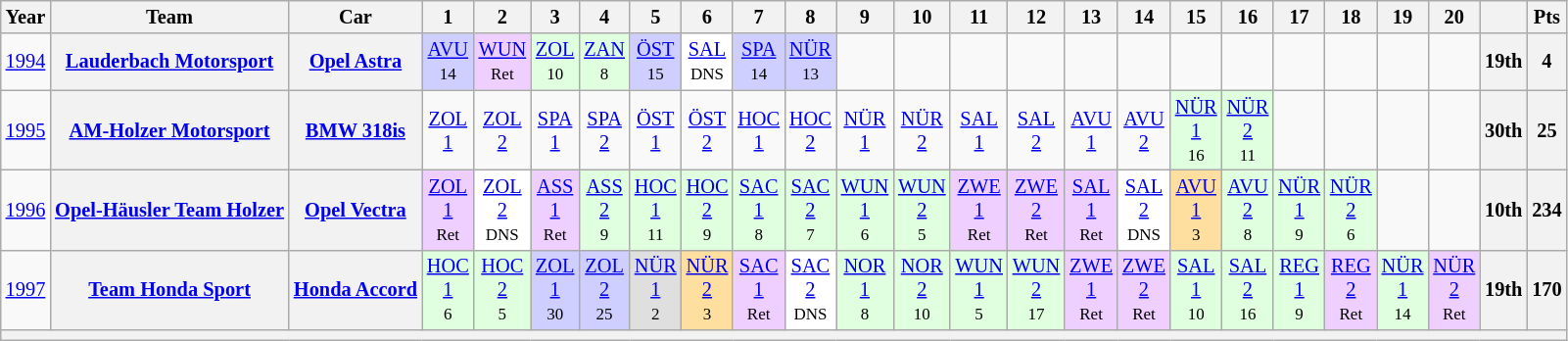<table class="wikitable" style="text-align:center; font-size:85%">
<tr>
<th>Year</th>
<th>Team</th>
<th>Car</th>
<th>1</th>
<th>2</th>
<th>3</th>
<th>4</th>
<th>5</th>
<th>6</th>
<th>7</th>
<th>8</th>
<th>9</th>
<th>10</th>
<th>11</th>
<th>12</th>
<th>13</th>
<th>14</th>
<th>15</th>
<th>16</th>
<th>17</th>
<th>18</th>
<th>19</th>
<th>20</th>
<th></th>
<th>Pts</th>
</tr>
<tr>
<td><a href='#'>1994</a></td>
<th><a href='#'>Lauderbach Motorsport</a></th>
<th><a href='#'>Opel Astra</a></th>
<td style="background:#CFCFFF;"><a href='#'>AVU</a><br><small>14</small></td>
<td style="background:#EFCFFF;"><a href='#'>WUN</a><br><small>Ret</small></td>
<td style="background:#DFFFDF;"><a href='#'>ZOL</a><br><small>10</small></td>
<td style="background:#DFFFDF;"><a href='#'>ZAN</a><br><small>8</small></td>
<td style="background:#CFCFFF;"><a href='#'>ÖST</a><br><small>15</small></td>
<td style="background:#FFFFFF;"><a href='#'>SAL</a><br><small>DNS</small></td>
<td style="background:#CFCFFF;"><a href='#'>SPA</a><br><small>14</small></td>
<td style="background:#CFCFFF;"><a href='#'>NÜR</a><br><small>13</small></td>
<td></td>
<td></td>
<td></td>
<td></td>
<td></td>
<td></td>
<td></td>
<td></td>
<td></td>
<td></td>
<td></td>
<td></td>
<th>19th</th>
<th>4</th>
</tr>
<tr>
<td><a href='#'>1995</a></td>
<th><a href='#'>AM-Holzer Motorsport</a></th>
<th><a href='#'>BMW 318is</a></th>
<td><a href='#'>ZOL<br>1</a></td>
<td><a href='#'>ZOL<br>2</a></td>
<td><a href='#'>SPA<br>1</a></td>
<td><a href='#'>SPA<br>2</a></td>
<td><a href='#'>ÖST<br>1</a></td>
<td><a href='#'>ÖST<br>2</a></td>
<td><a href='#'>HOC<br>1</a></td>
<td><a href='#'>HOC<br>2</a></td>
<td><a href='#'>NÜR<br>1</a></td>
<td><a href='#'>NÜR<br>2</a></td>
<td><a href='#'>SAL<br>1</a></td>
<td><a href='#'>SAL<br>2</a></td>
<td><a href='#'>AVU<br>1</a></td>
<td><a href='#'>AVU<br>2</a></td>
<td style="background:#DFFFDF;"><a href='#'>NÜR<br>1</a><br><small>16</small></td>
<td style="background:#DFFFDF;"><a href='#'>NÜR<br>2</a><br><small>11</small></td>
<td></td>
<td></td>
<td></td>
<td></td>
<th>30th</th>
<th>25</th>
</tr>
<tr>
<td><a href='#'>1996</a></td>
<th><a href='#'>Opel-Häusler Team Holzer</a></th>
<th><a href='#'>Opel Vectra</a></th>
<td style="background:#EFCFFF;"><a href='#'>ZOL<br>1</a><br><small>Ret</small></td>
<td style="background:#FFFFFF;"><a href='#'>ZOL<br>2</a><br><small>DNS</small></td>
<td style="background:#EFCFFF;"><a href='#'>ASS<br>1</a><br><small>Ret</small></td>
<td style="background:#DFFFDF;"><a href='#'>ASS<br>2</a><br><small>9</small></td>
<td style="background:#DFFFDF;"><a href='#'>HOC<br>1</a><br><small>11</small></td>
<td style="background:#DFFFDF;"><a href='#'>HOC<br>2</a><br><small>9</small></td>
<td style="background:#DFFFDF;"><a href='#'>SAC<br>1</a><br><small>8</small></td>
<td style="background:#DFFFDF;"><a href='#'>SAC<br>2</a><br><small>7</small></td>
<td style="background:#DFFFDF;"><a href='#'>WUN<br>1</a><br><small>6</small></td>
<td style="background:#DFFFDF;"><a href='#'>WUN<br>2</a><br><small>5</small></td>
<td style="background:#EFCFFF;"><a href='#'>ZWE<br>1</a><br><small>Ret</small></td>
<td style="background:#EFCFFF;"><a href='#'>ZWE<br>2</a><br><small>Ret</small></td>
<td style="background:#EFCFFF;"><a href='#'>SAL<br>1</a><br><small>Ret</small></td>
<td style="background:#FFFFFF;"><a href='#'>SAL<br>2</a><br><small>DNS</small></td>
<td style="background:#FFDF9F;"><a href='#'>AVU<br>1</a><br><small>3</small></td>
<td style="background:#DFFFDF;"><a href='#'>AVU<br>2</a><br><small>8</small></td>
<td style="background:#DFFFDF;"><a href='#'>NÜR<br>1</a><br><small>9</small></td>
<td style="background:#DFFFDF;"><a href='#'>NÜR<br>2</a><br><small>6</small></td>
<td></td>
<td></td>
<th>10th</th>
<th>234</th>
</tr>
<tr>
<td><a href='#'>1997</a></td>
<th><a href='#'>Team Honda Sport</a></th>
<th><a href='#'>Honda Accord</a></th>
<td style="background:#DFFFDF;"><a href='#'>HOC<br>1</a><br><small>6</small></td>
<td style="background:#DFFFDF;"><a href='#'>HOC<br>2</a><br><small>5</small></td>
<td style="background:#CFCFFF;"><a href='#'>ZOL<br>1</a><br><small>30</small></td>
<td style="background:#CFCFFF;"><a href='#'>ZOL<br>2</a><br><small>25</small></td>
<td style="background:#DFDFDF;"><a href='#'>NÜR<br>1</a><br><small>2</small></td>
<td style="background:#FFDF9F;"><a href='#'>NÜR<br>2</a><br><small>3</small></td>
<td style="background:#EFCFFF;"><a href='#'>SAC<br>1</a><br><small>Ret</small></td>
<td style="background:#FFFFFF;"><a href='#'>SAC<br>2</a><br><small>DNS</small></td>
<td style="background:#DFFFDF;"><a href='#'>NOR<br>1</a><br><small>8</small></td>
<td style="background:#DFFFDF;"><a href='#'>NOR<br>2</a><br><small>10</small></td>
<td style="background:#DFFFDF;"><a href='#'>WUN<br>1</a><br><small>5</small></td>
<td style="background:#DFFFDF;"><a href='#'>WUN<br>2</a><br><small>17</small></td>
<td style="background:#EFCFFF;"><a href='#'>ZWE<br>1</a><br><small>Ret</small></td>
<td style="background:#EFCFFF;"><a href='#'>ZWE<br>2</a><br><small>Ret</small></td>
<td style="background:#DFFFDF;"><a href='#'>SAL<br>1</a><br><small>10</small></td>
<td style="background:#DFFFDF;"><a href='#'>SAL<br>2</a><br><small>16</small></td>
<td style="background:#DFFFDF;"><a href='#'>REG<br>1</a><br><small>9</small></td>
<td style="background:#EFCFFF;"><a href='#'>REG<br>2</a><br><small>Ret</small></td>
<td style="background:#DFFFDF;"><a href='#'>NÜR<br>1</a><br><small>14</small></td>
<td style="background:#EFCFFF;"><a href='#'>NÜR<br>2</a><br><small>Ret</small></td>
<th>19th</th>
<th>170</th>
</tr>
<tr>
<th colspan="25"></th>
</tr>
</table>
